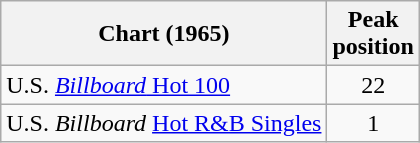<table class="wikitable">
<tr>
<th>Chart (1965)</th>
<th>Peak<br>position</th>
</tr>
<tr>
<td>U.S. <a href='#'><em>Billboard</em> Hot 100</a></td>
<td style="text-align:center;">22</td>
</tr>
<tr>
<td>U.S. <em>Billboard</em> <a href='#'>Hot R&B Singles</a></td>
<td style="text-align:center;">1</td>
</tr>
</table>
